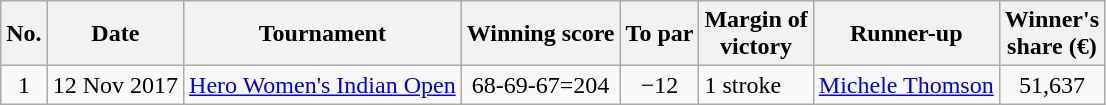<table class="wikitable">
<tr>
<th>No.</th>
<th>Date</th>
<th>Tournament</th>
<th>Winning score</th>
<th>To par</th>
<th>Margin of<br>victory</th>
<th>Runner-up</th>
<th>Winner's<br>share (€)</th>
</tr>
<tr>
<td align=center>1</td>
<td>12 Nov 2017</td>
<td><a href='#'>Hero Women's Indian Open</a></td>
<td align=center>68-69-67=204</td>
<td align=center>−12</td>
<td>1 stroke</td>
<td><a href='#'>Michele Thomson</a></td>
<td align=center>51,637</td>
</tr>
</table>
